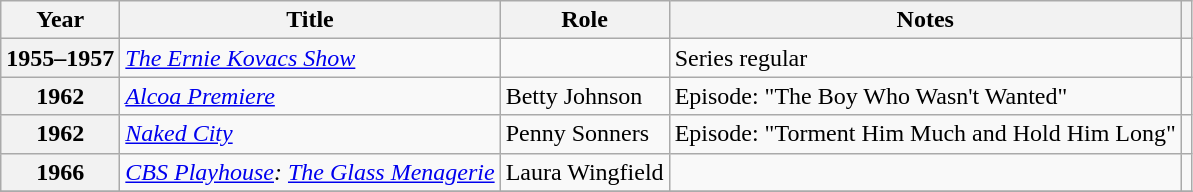<table class="wikitable plainrowheaders sortable" style="margin-right: 0;">
<tr>
<th scope="col">Year</th>
<th scope="col">Title</th>
<th scope="col">Role</th>
<th scope="col" class="unsortable">Notes</th>
<th scope="col" class="unsortable"></th>
</tr>
<tr>
<th scope="row">1955–1957</th>
<td><em><a href='#'>The Ernie Kovacs Show</a></em></td>
<td></td>
<td>Series regular</td>
<td align=center></td>
</tr>
<tr>
<th scope="row">1962</th>
<td><em><a href='#'>Alcoa Premiere</a></em></td>
<td>Betty Johnson</td>
<td>Episode: "The Boy Who Wasn't Wanted"</td>
<td align=center></td>
</tr>
<tr>
<th scope="row">1962</th>
<td><em><a href='#'>Naked City</a></em></td>
<td>Penny Sonners</td>
<td>Episode: "Torment Him Much and Hold Him Long"</td>
<td align=center></td>
</tr>
<tr>
<th scope="row">1966</th>
<td><em><a href='#'>CBS Playhouse</a>: <a href='#'>The Glass Menagerie</a></em></td>
<td>Laura Wingfield</td>
<td></td>
<td align=center></td>
</tr>
<tr>
</tr>
</table>
